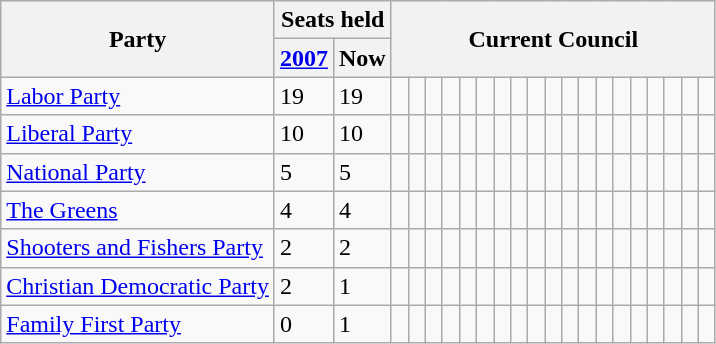<table class="wikitable">
<tr>
<th rowspan=2>Party</th>
<th colspan=2>Seats held</th>
<th rowspan=2 colspan=42>Current Council</th>
</tr>
<tr>
<th><a href='#'>2007</a></th>
<th>Now</th>
</tr>
<tr>
<td><a href='#'>Labor Party</a></td>
<td>19</td>
<td>19</td>
<td> </td>
<td> </td>
<td> </td>
<td> </td>
<td> </td>
<td> </td>
<td> </td>
<td> </td>
<td> </td>
<td> </td>
<td> </td>
<td> </td>
<td> </td>
<td> </td>
<td> </td>
<td> </td>
<td> </td>
<td> </td>
<td> </td>
</tr>
<tr>
<td><a href='#'>Liberal Party</a></td>
<td>10</td>
<td>10</td>
<td> </td>
<td> </td>
<td> </td>
<td> </td>
<td> </td>
<td> </td>
<td> </td>
<td> </td>
<td> </td>
<td> </td>
<td> </td>
<td> </td>
<td> </td>
<td> </td>
<td> </td>
<td> </td>
<td> </td>
<td> </td>
<td> </td>
</tr>
<tr>
<td><a href='#'>National Party</a></td>
<td>5</td>
<td>5</td>
<td> </td>
<td> </td>
<td> </td>
<td> </td>
<td> </td>
<td> </td>
<td> </td>
<td> </td>
<td> </td>
<td> </td>
<td> </td>
<td> </td>
<td> </td>
<td> </td>
<td> </td>
<td> </td>
<td> </td>
<td> </td>
<td> </td>
</tr>
<tr>
<td><a href='#'>The Greens</a></td>
<td>4</td>
<td>4</td>
<td> </td>
<td> </td>
<td> </td>
<td> </td>
<td> </td>
<td> </td>
<td> </td>
<td> </td>
<td> </td>
<td> </td>
<td> </td>
<td> </td>
<td> </td>
<td> </td>
<td> </td>
<td> </td>
<td> </td>
<td> </td>
<td> </td>
</tr>
<tr>
<td><a href='#'>Shooters and Fishers Party</a></td>
<td>2</td>
<td>2</td>
<td> </td>
<td> </td>
<td> </td>
<td> </td>
<td> </td>
<td> </td>
<td> </td>
<td> </td>
<td> </td>
<td> </td>
<td> </td>
<td> </td>
<td> </td>
<td> </td>
<td> </td>
<td> </td>
<td> </td>
<td> </td>
<td> </td>
</tr>
<tr>
<td><a href='#'>Christian Democratic Party</a></td>
<td>2</td>
<td>1</td>
<td> </td>
<td> </td>
<td> </td>
<td> </td>
<td> </td>
<td> </td>
<td> </td>
<td> </td>
<td> </td>
<td> </td>
<td> </td>
<td> </td>
<td> </td>
<td> </td>
<td> </td>
<td> </td>
<td> </td>
<td> </td>
<td> </td>
</tr>
<tr>
<td><a href='#'>Family First Party</a></td>
<td>0</td>
<td>1</td>
<td> </td>
<td> </td>
<td> </td>
<td> </td>
<td> </td>
<td> </td>
<td> </td>
<td> </td>
<td> </td>
<td> </td>
<td> </td>
<td> </td>
<td> </td>
<td> </td>
<td> </td>
<td> </td>
<td> </td>
<td> </td>
<td> </td>
</tr>
</table>
